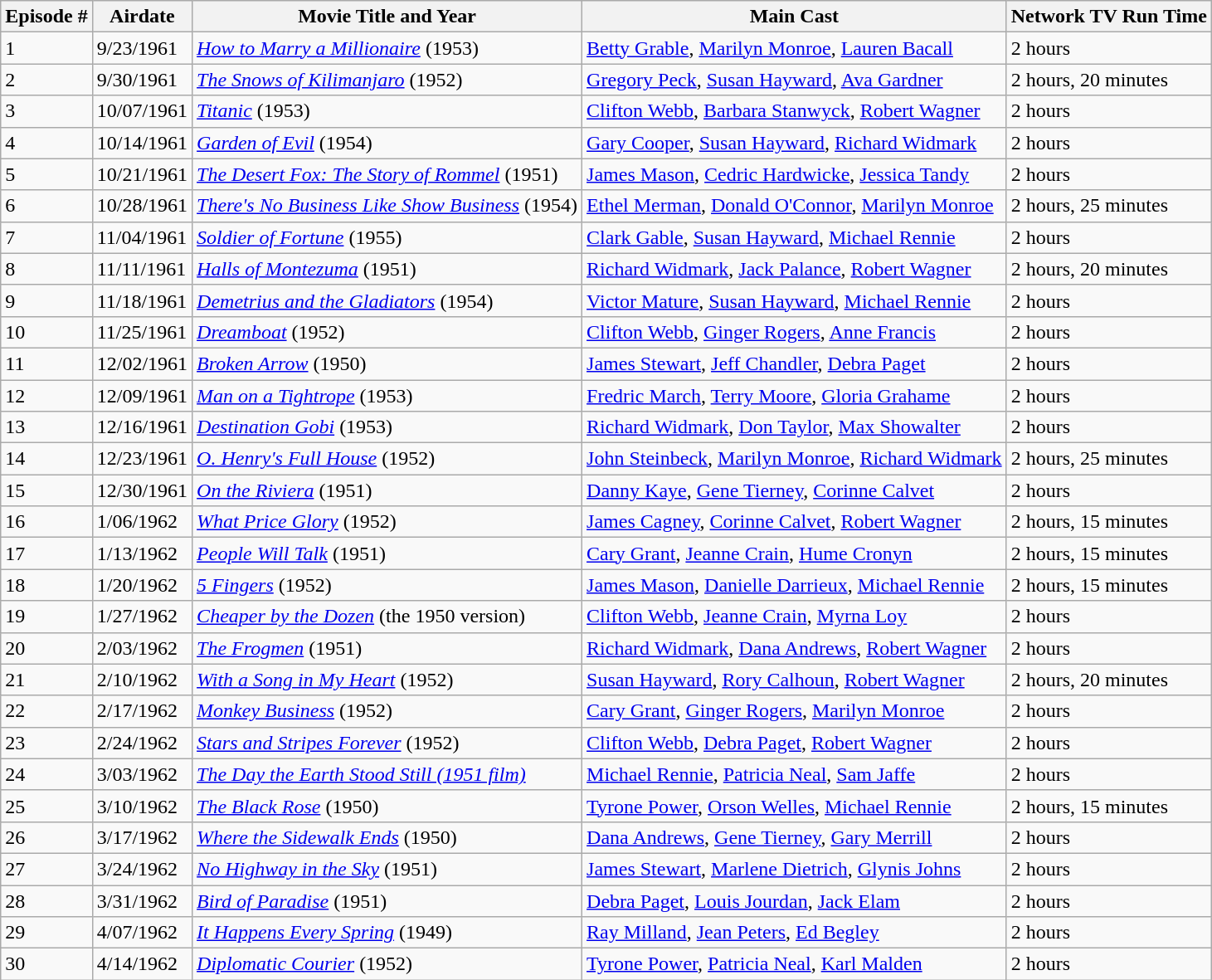<table class="wikitable">
<tr>
<th>Episode #</th>
<th>Airdate</th>
<th>Movie Title and Year</th>
<th>Main Cast</th>
<th>Network TV Run Time</th>
</tr>
<tr>
<td>1</td>
<td>9/23/1961</td>
<td><em><a href='#'>How to Marry a Millionaire</a></em> (1953)</td>
<td><a href='#'>Betty Grable</a>, <a href='#'>Marilyn Monroe</a>, <a href='#'>Lauren Bacall</a></td>
<td>2 hours</td>
</tr>
<tr>
<td>2</td>
<td>9/30/1961</td>
<td><em><a href='#'>The Snows of Kilimanjaro</a></em> (1952)</td>
<td><a href='#'>Gregory Peck</a>, <a href='#'>Susan Hayward</a>, <a href='#'>Ava Gardner</a></td>
<td>2 hours, 20 minutes</td>
</tr>
<tr>
<td>3</td>
<td>10/07/1961</td>
<td><em><a href='#'>Titanic</a></em> (1953)</td>
<td><a href='#'>Clifton Webb</a>, <a href='#'>Barbara Stanwyck</a>, <a href='#'>Robert Wagner</a></td>
<td>2 hours</td>
</tr>
<tr>
<td>4</td>
<td>10/14/1961</td>
<td><em><a href='#'>Garden of Evil</a></em> (1954)</td>
<td><a href='#'>Gary Cooper</a>, <a href='#'>Susan Hayward</a>, <a href='#'>Richard Widmark</a></td>
<td>2 hours</td>
</tr>
<tr>
<td>5</td>
<td>10/21/1961</td>
<td><em><a href='#'>The Desert Fox: The Story of Rommel</a></em> (1951)</td>
<td><a href='#'>James Mason</a>, <a href='#'>Cedric Hardwicke</a>, <a href='#'>Jessica Tandy</a></td>
<td>2 hours</td>
</tr>
<tr>
<td>6</td>
<td>10/28/1961</td>
<td><em><a href='#'>There's No Business Like Show Business</a></em> (1954)</td>
<td><a href='#'>Ethel Merman</a>, <a href='#'>Donald O'Connor</a>, <a href='#'>Marilyn Monroe</a></td>
<td>2 hours, 25 minutes</td>
</tr>
<tr>
<td>7</td>
<td>11/04/1961</td>
<td><em><a href='#'>Soldier of Fortune</a></em> (1955)</td>
<td><a href='#'>Clark Gable</a>, <a href='#'>Susan Hayward</a>, <a href='#'>Michael Rennie</a></td>
<td>2 hours</td>
</tr>
<tr>
<td>8</td>
<td>11/11/1961</td>
<td><em><a href='#'>Halls of Montezuma</a></em> (1951)</td>
<td><a href='#'>Richard Widmark</a>, <a href='#'>Jack Palance</a>, <a href='#'>Robert Wagner</a></td>
<td>2 hours, 20 minutes</td>
</tr>
<tr>
<td>9</td>
<td>11/18/1961</td>
<td><em><a href='#'>Demetrius and the Gladiators</a></em> (1954)</td>
<td><a href='#'>Victor Mature</a>, <a href='#'>Susan Hayward</a>, <a href='#'>Michael Rennie</a></td>
<td>2 hours</td>
</tr>
<tr>
<td>10</td>
<td>11/25/1961</td>
<td><em><a href='#'>Dreamboat</a></em> (1952)</td>
<td><a href='#'>Clifton Webb</a>, <a href='#'>Ginger Rogers</a>, <a href='#'>Anne Francis</a></td>
<td>2 hours</td>
</tr>
<tr>
<td>11</td>
<td>12/02/1961</td>
<td><em><a href='#'>Broken Arrow</a></em> (1950)</td>
<td><a href='#'>James Stewart</a>, <a href='#'>Jeff Chandler</a>, <a href='#'>Debra Paget</a></td>
<td>2 hours</td>
</tr>
<tr>
<td>12</td>
<td>12/09/1961</td>
<td><em><a href='#'>Man on a Tightrope</a></em> (1953)</td>
<td><a href='#'>Fredric March</a>, <a href='#'>Terry Moore</a>, <a href='#'>Gloria Grahame</a></td>
<td>2 hours</td>
</tr>
<tr>
<td>13</td>
<td>12/16/1961</td>
<td><em><a href='#'>Destination Gobi</a></em> (1953)</td>
<td><a href='#'>Richard Widmark</a>, <a href='#'>Don Taylor</a>, <a href='#'>Max Showalter</a></td>
<td>2 hours</td>
</tr>
<tr>
<td>14</td>
<td>12/23/1961</td>
<td><em><a href='#'>O. Henry's Full House</a></em> (1952)</td>
<td><a href='#'>John Steinbeck</a>, <a href='#'>Marilyn Monroe</a>, <a href='#'>Richard Widmark</a></td>
<td>2 hours, 25 minutes</td>
</tr>
<tr>
<td>15</td>
<td>12/30/1961</td>
<td><em><a href='#'>On the Riviera</a></em> (1951)</td>
<td><a href='#'>Danny Kaye</a>, <a href='#'>Gene Tierney</a>, <a href='#'>Corinne Calvet</a></td>
<td>2 hours</td>
</tr>
<tr>
<td>16</td>
<td>1/06/1962</td>
<td><em><a href='#'>What Price Glory</a></em> (1952)</td>
<td><a href='#'>James Cagney</a>, <a href='#'>Corinne Calvet</a>, <a href='#'>Robert Wagner</a></td>
<td>2 hours, 15 minutes</td>
</tr>
<tr>
<td>17</td>
<td>1/13/1962</td>
<td><em><a href='#'>People Will Talk</a></em> (1951)</td>
<td><a href='#'>Cary Grant</a>, <a href='#'>Jeanne Crain</a>, <a href='#'>Hume Cronyn</a></td>
<td>2 hours, 15 minutes</td>
</tr>
<tr>
<td>18</td>
<td>1/20/1962</td>
<td><em><a href='#'>5 Fingers</a></em> (1952)</td>
<td><a href='#'>James Mason</a>, <a href='#'>Danielle Darrieux</a>, <a href='#'>Michael Rennie</a></td>
<td>2 hours, 15 minutes</td>
</tr>
<tr>
<td>19</td>
<td>1/27/1962</td>
<td><em><a href='#'>Cheaper by the Dozen</a></em> (the 1950 version)</td>
<td><a href='#'>Clifton Webb</a>, <a href='#'>Jeanne Crain</a>, <a href='#'>Myrna Loy</a></td>
<td>2 hours</td>
</tr>
<tr>
<td>20</td>
<td>2/03/1962</td>
<td><em><a href='#'>The Frogmen</a></em> (1951)</td>
<td><a href='#'>Richard Widmark</a>, <a href='#'>Dana Andrews</a>, <a href='#'>Robert Wagner</a></td>
<td>2 hours</td>
</tr>
<tr>
<td>21</td>
<td>2/10/1962</td>
<td><em><a href='#'>With a Song in My Heart</a></em> (1952)</td>
<td><a href='#'>Susan Hayward</a>, <a href='#'>Rory Calhoun</a>, <a href='#'>Robert Wagner</a></td>
<td>2 hours, 20 minutes</td>
</tr>
<tr>
<td>22</td>
<td>2/17/1962</td>
<td><em><a href='#'>Monkey Business</a></em> (1952)</td>
<td><a href='#'>Cary Grant</a>, <a href='#'>Ginger Rogers</a>, <a href='#'>Marilyn Monroe</a></td>
<td>2 hours</td>
</tr>
<tr>
<td>23</td>
<td>2/24/1962</td>
<td><em><a href='#'>Stars and Stripes Forever</a></em> (1952)</td>
<td><a href='#'>Clifton Webb</a>, <a href='#'>Debra Paget</a>, <a href='#'>Robert Wagner</a></td>
<td>2 hours</td>
</tr>
<tr>
<td>24</td>
<td>3/03/1962</td>
<td><em><a href='#'>The Day the Earth Stood Still (1951 film)</a></em></td>
<td><a href='#'>Michael Rennie</a>, <a href='#'>Patricia Neal</a>, <a href='#'>Sam Jaffe</a></td>
<td>2 hours</td>
</tr>
<tr>
<td>25</td>
<td>3/10/1962</td>
<td><em><a href='#'>The Black Rose</a></em> (1950)</td>
<td><a href='#'>Tyrone Power</a>, <a href='#'>Orson Welles</a>, <a href='#'>Michael Rennie</a></td>
<td>2 hours, 15 minutes</td>
</tr>
<tr>
<td>26</td>
<td>3/17/1962</td>
<td><em><a href='#'>Where the Sidewalk Ends</a></em> (1950)</td>
<td><a href='#'>Dana Andrews</a>, <a href='#'>Gene Tierney</a>, <a href='#'>Gary Merrill</a></td>
<td>2 hours</td>
</tr>
<tr>
<td>27</td>
<td>3/24/1962</td>
<td><em><a href='#'>No Highway in the Sky</a></em> (1951)</td>
<td><a href='#'>James Stewart</a>, <a href='#'>Marlene Dietrich</a>, <a href='#'>Glynis Johns</a></td>
<td>2 hours</td>
</tr>
<tr>
<td>28</td>
<td>3/31/1962</td>
<td><em><a href='#'>Bird of Paradise</a></em> (1951)</td>
<td><a href='#'>Debra Paget</a>, <a href='#'>Louis Jourdan</a>, <a href='#'>Jack Elam</a></td>
<td>2 hours</td>
</tr>
<tr>
<td>29</td>
<td>4/07/1962</td>
<td><em><a href='#'>It Happens Every Spring</a></em> (1949)</td>
<td><a href='#'>Ray Milland</a>, <a href='#'>Jean Peters</a>, <a href='#'>Ed Begley</a></td>
<td>2 hours</td>
</tr>
<tr>
<td>30</td>
<td>4/14/1962</td>
<td><em><a href='#'>Diplomatic Courier</a></em> (1952)</td>
<td><a href='#'>Tyrone Power</a>, <a href='#'>Patricia Neal</a>, <a href='#'>Karl Malden</a></td>
<td>2 hours</td>
</tr>
</table>
